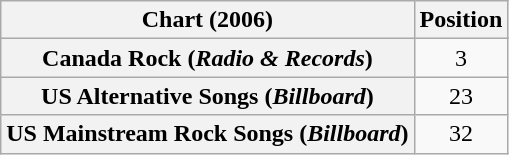<table class="wikitable sortable plainrowheaders" style="text-align:center">
<tr>
<th scope="col">Chart (2006)</th>
<th scope="col">Position</th>
</tr>
<tr>
<th scope="row">Canada Rock (<em>Radio & Records</em>)</th>
<td>3</td>
</tr>
<tr>
<th scope="row">US Alternative Songs (<em>Billboard</em>)</th>
<td>23</td>
</tr>
<tr>
<th scope="row">US Mainstream Rock Songs (<em>Billboard</em>)</th>
<td>32</td>
</tr>
</table>
